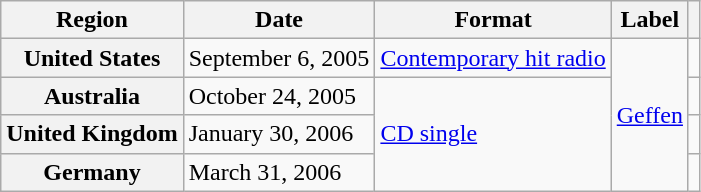<table class="wikitable plainrowheaders">
<tr>
<th scope="col">Region</th>
<th scope="col">Date</th>
<th scope="col">Format</th>
<th scope="col">Label</th>
<th scope="col"></th>
</tr>
<tr>
<th scope="row">United States</th>
<td>September 6, 2005</td>
<td><a href='#'>Contemporary hit radio</a></td>
<td rowspan="4"><a href='#'>Geffen</a></td>
<td align="center"></td>
</tr>
<tr>
<th scope="row">Australia</th>
<td>October 24, 2005</td>
<td rowspan="3"><a href='#'>CD single</a></td>
<td align="center"></td>
</tr>
<tr>
<th scope="row">United Kingdom</th>
<td>January 30, 2006</td>
<td align="center"></td>
</tr>
<tr>
<th scope="row">Germany</th>
<td>March 31, 2006</td>
<td align="center"></td>
</tr>
</table>
